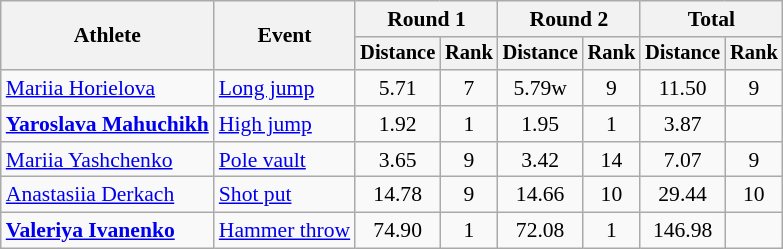<table class=wikitable style="font-size:90%">
<tr>
<th rowspan=2>Athlete</th>
<th rowspan=2>Event</th>
<th colspan=2>Round 1</th>
<th colspan=2>Round 2</th>
<th colspan=2>Total</th>
</tr>
<tr style="font-size:95%">
<th>Distance</th>
<th>Rank</th>
<th>Distance</th>
<th>Rank</th>
<th>Distance</th>
<th>Rank</th>
</tr>
<tr align=center>
<td align=left><a href='#'>Mariia Horielova</a></td>
<td align=left><a href='#'>Long jump</a></td>
<td>5.71</td>
<td>7</td>
<td>5.79w</td>
<td>9</td>
<td>11.50</td>
<td>9</td>
</tr>
<tr align=center>
<td align=left><strong><a href='#'>Yaroslava Mahuchikh</a></strong></td>
<td align=left><a href='#'>High jump</a></td>
<td>1.92</td>
<td>1</td>
<td>1.95</td>
<td>1</td>
<td>3.87</td>
<td></td>
</tr>
<tr align=center>
<td align=left><a href='#'>Mariia Yashchenko</a></td>
<td align=left><a href='#'>Pole vault</a></td>
<td>3.65</td>
<td>9</td>
<td>3.42</td>
<td>14</td>
<td>7.07</td>
<td>9</td>
</tr>
<tr align=center>
<td align=left><a href='#'>Anastasiia Derkach</a></td>
<td align=left><a href='#'>Shot put</a></td>
<td>14.78</td>
<td>9</td>
<td>14.66</td>
<td>10</td>
<td>29.44</td>
<td>10</td>
</tr>
<tr align=center>
<td align=left><strong><a href='#'>Valeriya Ivanenko</a></strong></td>
<td align=left><a href='#'>Hammer throw</a></td>
<td>74.90</td>
<td>1</td>
<td>72.08</td>
<td>1</td>
<td>146.98</td>
<td></td>
</tr>
</table>
